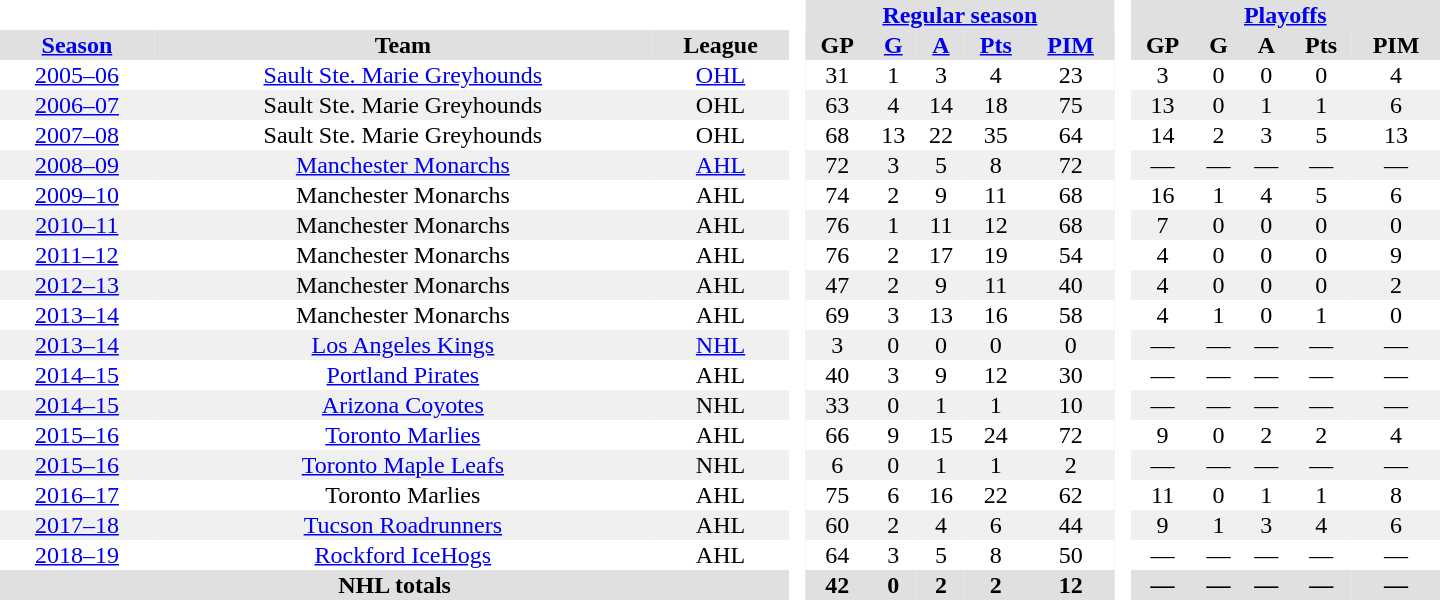<table border="0" cellpadding="1" cellspacing="0" style="text-align:center; width:60em;">
<tr style="background:#e0e0e0;">
<th colspan="3"  bgcolor="#ffffff"> </th>
<th rowspan="99" bgcolor="#ffffff"> </th>
<th colspan="5"><a href='#'>Regular season</a></th>
<th rowspan="99" bgcolor="#ffffff"> </th>
<th colspan="5"><a href='#'>Playoffs</a></th>
</tr>
<tr style="background:#e0e0e0;">
<th><a href='#'>Season</a></th>
<th>Team</th>
<th>League</th>
<th>GP</th>
<th><a href='#'>G</a></th>
<th><a href='#'>A</a></th>
<th><a href='#'>Pts</a></th>
<th><a href='#'>PIM</a></th>
<th>GP</th>
<th>G</th>
<th>A</th>
<th>Pts</th>
<th>PIM</th>
</tr>
<tr ALIGN="center">
<td><a href='#'>2005–06</a></td>
<td><a href='#'>Sault Ste. Marie Greyhounds</a></td>
<td><a href='#'>OHL</a></td>
<td>31</td>
<td>1</td>
<td>3</td>
<td>4</td>
<td>23</td>
<td>3</td>
<td>0</td>
<td>0</td>
<td>0</td>
<td>4</td>
</tr>
<tr ALIGN="center" bgcolor="#f0f0f0">
<td><a href='#'>2006–07</a></td>
<td>Sault Ste. Marie Greyhounds</td>
<td>OHL</td>
<td>63</td>
<td>4</td>
<td>14</td>
<td>18</td>
<td>75</td>
<td>13</td>
<td>0</td>
<td>1</td>
<td>1</td>
<td>6</td>
</tr>
<tr ALIGN="center">
<td><a href='#'>2007–08</a></td>
<td>Sault Ste. Marie Greyhounds</td>
<td>OHL</td>
<td>68</td>
<td>13</td>
<td>22</td>
<td>35</td>
<td>64</td>
<td>14</td>
<td>2</td>
<td>3</td>
<td>5</td>
<td>13</td>
</tr>
<tr ALIGN="center" bgcolor="#f0f0f0">
<td><a href='#'>2008–09</a></td>
<td><a href='#'>Manchester Monarchs</a></td>
<td><a href='#'>AHL</a></td>
<td>72</td>
<td>3</td>
<td>5</td>
<td>8</td>
<td>72</td>
<td>—</td>
<td>—</td>
<td>—</td>
<td>—</td>
<td>—</td>
</tr>
<tr ALIGN="center">
<td><a href='#'>2009–10</a></td>
<td>Manchester Monarchs</td>
<td>AHL</td>
<td>74</td>
<td>2</td>
<td>9</td>
<td>11</td>
<td>68</td>
<td>16</td>
<td>1</td>
<td>4</td>
<td>5</td>
<td>6</td>
</tr>
<tr ALIGN="center" bgcolor="#f0f0f0">
<td><a href='#'>2010–11</a></td>
<td>Manchester Monarchs</td>
<td>AHL</td>
<td>76</td>
<td>1</td>
<td>11</td>
<td>12</td>
<td>68</td>
<td>7</td>
<td>0</td>
<td>0</td>
<td>0</td>
<td>0</td>
</tr>
<tr ALIGN="center">
<td><a href='#'>2011–12</a></td>
<td>Manchester Monarchs</td>
<td>AHL</td>
<td>76</td>
<td>2</td>
<td>17</td>
<td>19</td>
<td>54</td>
<td>4</td>
<td>0</td>
<td>0</td>
<td>0</td>
<td>9</td>
</tr>
<tr ALIGN="center" bgcolor="#f0f0f0">
<td><a href='#'>2012–13</a></td>
<td>Manchester Monarchs</td>
<td>AHL</td>
<td>47</td>
<td>2</td>
<td>9</td>
<td>11</td>
<td>40</td>
<td>4</td>
<td>0</td>
<td>0</td>
<td>0</td>
<td>2</td>
</tr>
<tr ALIGN="center">
<td><a href='#'>2013–14</a></td>
<td>Manchester Monarchs</td>
<td>AHL</td>
<td>69</td>
<td>3</td>
<td>13</td>
<td>16</td>
<td>58</td>
<td>4</td>
<td>1</td>
<td>0</td>
<td>1</td>
<td>0</td>
</tr>
<tr ALIGN="center" bgcolor="#f0f0f0">
<td><a href='#'>2013–14</a></td>
<td><a href='#'>Los Angeles Kings</a></td>
<td><a href='#'>NHL</a></td>
<td>3</td>
<td>0</td>
<td>0</td>
<td>0</td>
<td>0</td>
<td>—</td>
<td>—</td>
<td>—</td>
<td>—</td>
<td>—</td>
</tr>
<tr ALIGN="center">
<td><a href='#'>2014–15</a></td>
<td><a href='#'>Portland Pirates</a></td>
<td>AHL</td>
<td>40</td>
<td>3</td>
<td>9</td>
<td>12</td>
<td>30</td>
<td>—</td>
<td>—</td>
<td>—</td>
<td>—</td>
<td>—</td>
</tr>
<tr ALIGN="center" bgcolor="#f0f0f0">
<td><a href='#'>2014–15</a></td>
<td><a href='#'>Arizona Coyotes</a></td>
<td>NHL</td>
<td>33</td>
<td>0</td>
<td>1</td>
<td>1</td>
<td>10</td>
<td>—</td>
<td>—</td>
<td>—</td>
<td>—</td>
<td>—</td>
</tr>
<tr ALIGN="center">
<td><a href='#'>2015–16</a></td>
<td><a href='#'>Toronto Marlies</a></td>
<td>AHL</td>
<td>66</td>
<td>9</td>
<td>15</td>
<td>24</td>
<td>72</td>
<td>9</td>
<td>0</td>
<td>2</td>
<td>2</td>
<td>4</td>
</tr>
<tr bgcolor="#f0f0f0">
<td><a href='#'>2015–16</a></td>
<td><a href='#'>Toronto Maple Leafs</a></td>
<td>NHL</td>
<td>6</td>
<td>0</td>
<td>1</td>
<td>1</td>
<td>2</td>
<td>—</td>
<td>—</td>
<td>—</td>
<td>—</td>
<td>—</td>
</tr>
<tr ALIGN="center">
<td><a href='#'>2016–17</a></td>
<td>Toronto Marlies</td>
<td>AHL</td>
<td>75</td>
<td>6</td>
<td>16</td>
<td>22</td>
<td>62</td>
<td>11</td>
<td>0</td>
<td>1</td>
<td>1</td>
<td>8</td>
</tr>
<tr bgcolor="#f0f0f0">
<td><a href='#'>2017–18</a></td>
<td><a href='#'>Tucson Roadrunners</a></td>
<td>AHL</td>
<td>60</td>
<td>2</td>
<td>4</td>
<td>6</td>
<td>44</td>
<td>9</td>
<td>1</td>
<td>3</td>
<td>4</td>
<td>6</td>
</tr>
<tr>
<td><a href='#'>2018–19</a></td>
<td><a href='#'>Rockford IceHogs</a></td>
<td>AHL</td>
<td>64</td>
<td>3</td>
<td>5</td>
<td>8</td>
<td>50</td>
<td>—</td>
<td>—</td>
<td>—</td>
<td>—</td>
<td>—</td>
</tr>
<tr bgcolor="#e0e0e0">
<th colspan="3">NHL totals</th>
<th>42</th>
<th>0</th>
<th>2</th>
<th>2</th>
<th>12</th>
<th>—</th>
<th>—</th>
<th>—</th>
<th>—</th>
<th>—</th>
</tr>
</table>
